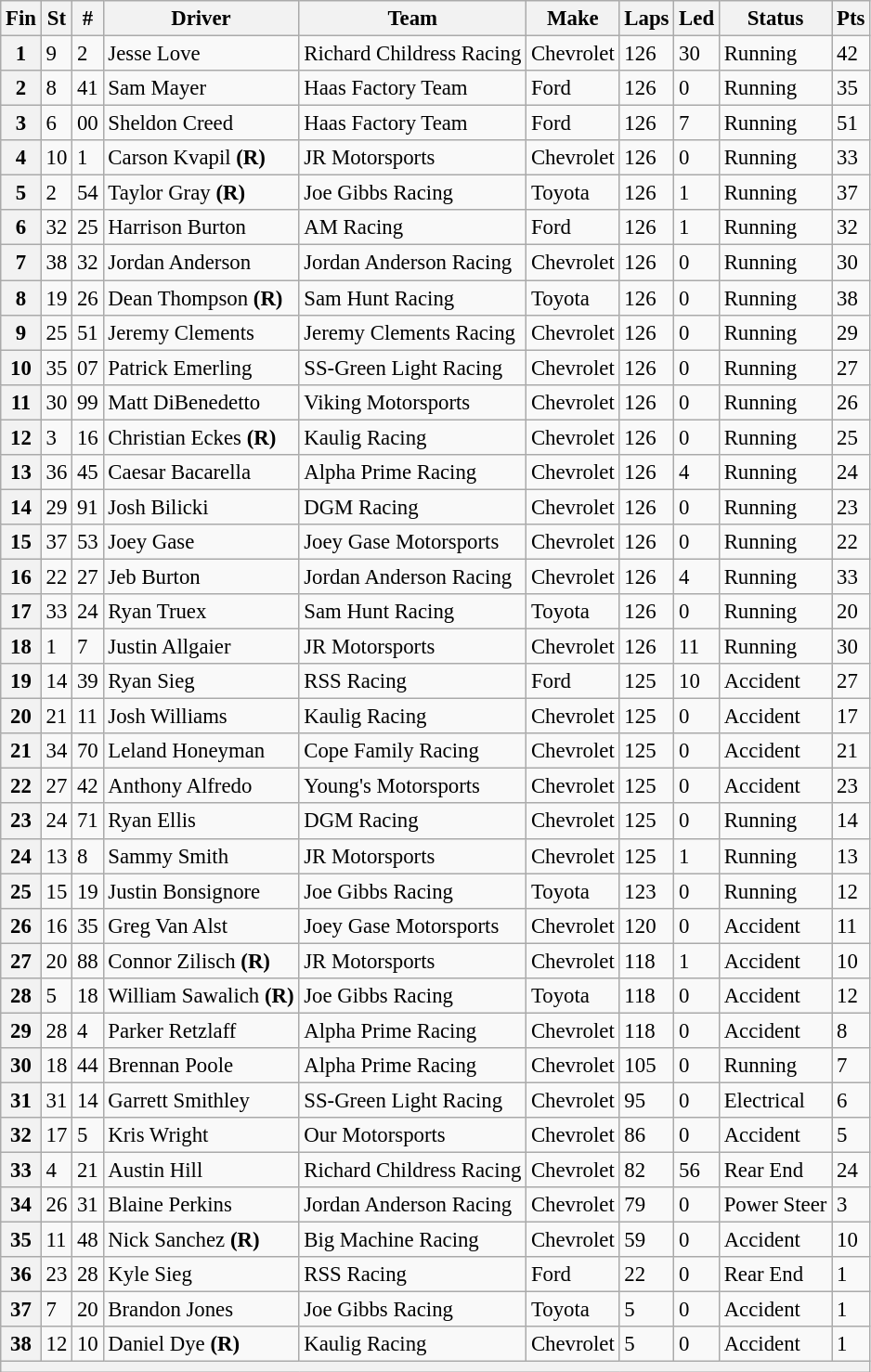<table class="wikitable" style="font-size:95%">
<tr>
<th>Fin</th>
<th>St</th>
<th>#</th>
<th>Driver</th>
<th>Team</th>
<th>Make</th>
<th>Laps</th>
<th>Led</th>
<th>Status</th>
<th>Pts</th>
</tr>
<tr>
<th>1</th>
<td>9</td>
<td>2</td>
<td>Jesse Love</td>
<td>Richard Childress Racing</td>
<td>Chevrolet</td>
<td>126</td>
<td>30</td>
<td>Running</td>
<td>42</td>
</tr>
<tr>
<th>2</th>
<td>8</td>
<td>41</td>
<td>Sam Mayer</td>
<td>Haas Factory Team</td>
<td>Ford</td>
<td>126</td>
<td>0</td>
<td>Running</td>
<td>35</td>
</tr>
<tr>
<th>3</th>
<td>6</td>
<td>00</td>
<td>Sheldon Creed</td>
<td>Haas Factory Team</td>
<td>Ford</td>
<td>126</td>
<td>7</td>
<td>Running</td>
<td>51</td>
</tr>
<tr>
<th>4</th>
<td>10</td>
<td>1</td>
<td>Carson Kvapil <strong>(R)</strong></td>
<td>JR Motorsports</td>
<td>Chevrolet</td>
<td>126</td>
<td>0</td>
<td>Running</td>
<td>33</td>
</tr>
<tr>
<th>5</th>
<td>2</td>
<td>54</td>
<td>Taylor Gray <strong>(R)</strong></td>
<td>Joe Gibbs Racing</td>
<td>Toyota</td>
<td>126</td>
<td>1</td>
<td>Running</td>
<td>37</td>
</tr>
<tr>
<th>6</th>
<td>32</td>
<td>25</td>
<td>Harrison Burton</td>
<td>AM Racing</td>
<td>Ford</td>
<td>126</td>
<td>1</td>
<td>Running</td>
<td>32</td>
</tr>
<tr>
<th>7</th>
<td>38</td>
<td>32</td>
<td>Jordan Anderson</td>
<td>Jordan Anderson Racing</td>
<td>Chevrolet</td>
<td>126</td>
<td>0</td>
<td>Running</td>
<td>30</td>
</tr>
<tr>
<th>8</th>
<td>19</td>
<td>26</td>
<td>Dean Thompson <strong>(R)</strong></td>
<td>Sam Hunt Racing</td>
<td>Toyota</td>
<td>126</td>
<td>0</td>
<td>Running</td>
<td>38</td>
</tr>
<tr>
<th>9</th>
<td>25</td>
<td>51</td>
<td>Jeremy Clements</td>
<td>Jeremy Clements Racing</td>
<td>Chevrolet</td>
<td>126</td>
<td>0</td>
<td>Running</td>
<td>29</td>
</tr>
<tr>
<th>10</th>
<td>35</td>
<td>07</td>
<td>Patrick Emerling</td>
<td>SS-Green Light Racing</td>
<td>Chevrolet</td>
<td>126</td>
<td>0</td>
<td>Running</td>
<td>27</td>
</tr>
<tr>
<th>11</th>
<td>30</td>
<td>99</td>
<td>Matt DiBenedetto</td>
<td>Viking Motorsports</td>
<td>Chevrolet</td>
<td>126</td>
<td>0</td>
<td>Running</td>
<td>26</td>
</tr>
<tr>
<th>12</th>
<td>3</td>
<td>16</td>
<td>Christian Eckes <strong>(R)</strong></td>
<td>Kaulig Racing</td>
<td>Chevrolet</td>
<td>126</td>
<td>0</td>
<td>Running</td>
<td>25</td>
</tr>
<tr>
<th>13</th>
<td>36</td>
<td>45</td>
<td>Caesar Bacarella</td>
<td>Alpha Prime Racing</td>
<td>Chevrolet</td>
<td>126</td>
<td>4</td>
<td>Running</td>
<td>24</td>
</tr>
<tr>
<th>14</th>
<td>29</td>
<td>91</td>
<td>Josh Bilicki</td>
<td>DGM Racing</td>
<td>Chevrolet</td>
<td>126</td>
<td>0</td>
<td>Running</td>
<td>23</td>
</tr>
<tr>
<th>15</th>
<td>37</td>
<td>53</td>
<td>Joey Gase</td>
<td>Joey Gase Motorsports</td>
<td>Chevrolet</td>
<td>126</td>
<td>0</td>
<td>Running</td>
<td>22</td>
</tr>
<tr>
<th>16</th>
<td>22</td>
<td>27</td>
<td>Jeb Burton</td>
<td>Jordan Anderson Racing</td>
<td>Chevrolet</td>
<td>126</td>
<td>4</td>
<td>Running</td>
<td>33</td>
</tr>
<tr>
<th>17</th>
<td>33</td>
<td>24</td>
<td>Ryan Truex</td>
<td>Sam Hunt Racing</td>
<td>Toyota</td>
<td>126</td>
<td>0</td>
<td>Running</td>
<td>20</td>
</tr>
<tr>
<th>18</th>
<td>1</td>
<td>7</td>
<td>Justin Allgaier</td>
<td>JR Motorsports</td>
<td>Chevrolet</td>
<td>126</td>
<td>11</td>
<td>Running</td>
<td>30</td>
</tr>
<tr>
<th>19</th>
<td>14</td>
<td>39</td>
<td>Ryan Sieg</td>
<td>RSS Racing</td>
<td>Ford</td>
<td>125</td>
<td>10</td>
<td>Accident</td>
<td>27</td>
</tr>
<tr>
<th>20</th>
<td>21</td>
<td>11</td>
<td>Josh Williams</td>
<td>Kaulig Racing</td>
<td>Chevrolet</td>
<td>125</td>
<td>0</td>
<td>Accident</td>
<td>17</td>
</tr>
<tr>
<th>21</th>
<td>34</td>
<td>70</td>
<td>Leland Honeyman</td>
<td>Cope Family Racing</td>
<td>Chevrolet</td>
<td>125</td>
<td>0</td>
<td>Accident</td>
<td>21</td>
</tr>
<tr>
<th>22</th>
<td>27</td>
<td>42</td>
<td>Anthony Alfredo</td>
<td>Young's Motorsports</td>
<td>Chevrolet</td>
<td>125</td>
<td>0</td>
<td>Accident</td>
<td>23</td>
</tr>
<tr>
<th>23</th>
<td>24</td>
<td>71</td>
<td>Ryan Ellis</td>
<td>DGM Racing</td>
<td>Chevrolet</td>
<td>125</td>
<td>0</td>
<td>Running</td>
<td>14</td>
</tr>
<tr>
<th>24</th>
<td>13</td>
<td>8</td>
<td>Sammy Smith</td>
<td>JR Motorsports</td>
<td>Chevrolet</td>
<td>125</td>
<td>1</td>
<td>Running</td>
<td>13</td>
</tr>
<tr>
<th>25</th>
<td>15</td>
<td>19</td>
<td>Justin Bonsignore</td>
<td>Joe Gibbs Racing</td>
<td>Toyota</td>
<td>123</td>
<td>0</td>
<td>Running</td>
<td>12</td>
</tr>
<tr>
<th>26</th>
<td>16</td>
<td>35</td>
<td>Greg Van Alst</td>
<td>Joey Gase Motorsports</td>
<td>Chevrolet</td>
<td>120</td>
<td>0</td>
<td>Accident</td>
<td>11</td>
</tr>
<tr>
<th>27</th>
<td>20</td>
<td>88</td>
<td>Connor Zilisch <strong>(R)</strong></td>
<td>JR Motorsports</td>
<td>Chevrolet</td>
<td>118</td>
<td>1</td>
<td>Accident</td>
<td>10</td>
</tr>
<tr>
<th>28</th>
<td>5</td>
<td>18</td>
<td>William Sawalich <strong>(R)</strong></td>
<td>Joe Gibbs Racing</td>
<td>Toyota</td>
<td>118</td>
<td>0</td>
<td>Accident</td>
<td>12</td>
</tr>
<tr>
<th>29</th>
<td>28</td>
<td>4</td>
<td>Parker Retzlaff</td>
<td>Alpha Prime Racing</td>
<td>Chevrolet</td>
<td>118</td>
<td>0</td>
<td>Accident</td>
<td>8</td>
</tr>
<tr>
<th>30</th>
<td>18</td>
<td>44</td>
<td>Brennan Poole</td>
<td>Alpha Prime Racing</td>
<td>Chevrolet</td>
<td>105</td>
<td>0</td>
<td>Running</td>
<td>7</td>
</tr>
<tr>
<th>31</th>
<td>31</td>
<td>14</td>
<td>Garrett Smithley</td>
<td>SS-Green Light Racing</td>
<td>Chevrolet</td>
<td>95</td>
<td>0</td>
<td>Electrical</td>
<td>6</td>
</tr>
<tr>
<th>32</th>
<td>17</td>
<td>5</td>
<td>Kris Wright</td>
<td>Our Motorsports</td>
<td>Chevrolet</td>
<td>86</td>
<td>0</td>
<td>Accident</td>
<td>5</td>
</tr>
<tr>
<th>33</th>
<td>4</td>
<td>21</td>
<td>Austin Hill</td>
<td>Richard Childress Racing</td>
<td>Chevrolet</td>
<td>82</td>
<td>56</td>
<td>Rear End</td>
<td>24</td>
</tr>
<tr>
<th>34</th>
<td>26</td>
<td>31</td>
<td>Blaine Perkins</td>
<td>Jordan Anderson Racing</td>
<td>Chevrolet</td>
<td>79</td>
<td>0</td>
<td>Power Steer</td>
<td>3</td>
</tr>
<tr>
<th>35</th>
<td>11</td>
<td>48</td>
<td>Nick Sanchez <strong>(R)</strong></td>
<td>Big Machine Racing</td>
<td>Chevrolet</td>
<td>59</td>
<td>0</td>
<td>Accident</td>
<td>10</td>
</tr>
<tr>
<th>36</th>
<td>23</td>
<td>28</td>
<td>Kyle Sieg</td>
<td>RSS Racing</td>
<td>Ford</td>
<td>22</td>
<td>0</td>
<td>Rear End</td>
<td>1</td>
</tr>
<tr>
<th>37</th>
<td>7</td>
<td>20</td>
<td>Brandon Jones</td>
<td>Joe Gibbs Racing</td>
<td>Toyota</td>
<td>5</td>
<td>0</td>
<td>Accident</td>
<td>1</td>
</tr>
<tr>
<th>38</th>
<td>12</td>
<td>10</td>
<td>Daniel Dye <strong>(R)</strong></td>
<td>Kaulig Racing</td>
<td>Chevrolet</td>
<td>5</td>
<td>0</td>
<td>Accident</td>
<td>1</td>
</tr>
<tr>
<th colspan="10"></th>
</tr>
</table>
